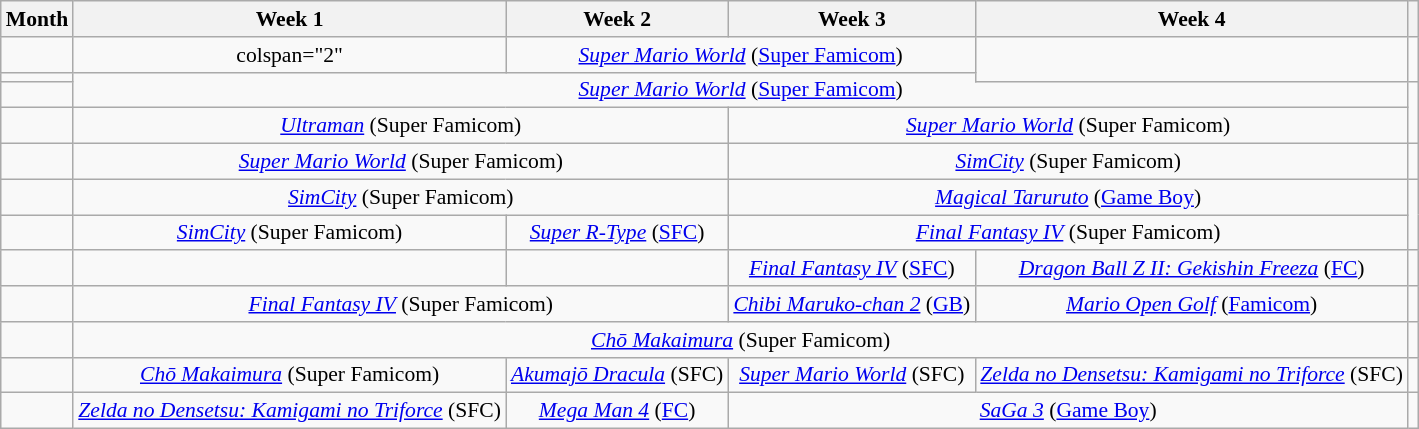<table class="wikitable sortable" style="text-align:center; font-size:90%">
<tr>
<th>Month</th>
<th>Week 1</th>
<th>Week 2</th>
<th>Week 3</th>
<th>Week 4</th>
<th class="unsortable"></th>
</tr>
<tr>
<td></td>
<td>colspan="2" </td>
<td colspan="2"><em><a href='#'>Super Mario World</a></em> (<a href='#'>Super Famicom</a>)</td>
<td rowspan="2"></td>
</tr>
<tr>
<td></td>
<td colspan="4" rowspan="2"><em><a href='#'>Super Mario World</a></em> (<a href='#'>Super Famicom</a>)</td>
</tr>
<tr>
<td></td>
<td rowspan="2"></td>
</tr>
<tr>
<td></td>
<td colspan="2"><em><a href='#'>Ultraman</a></em> (Super Famicom)</td>
<td colspan="2"><em><a href='#'>Super Mario World</a></em> (Super Famicom)</td>
</tr>
<tr>
<td></td>
<td colspan="2"><em><a href='#'>Super Mario World</a></em> (Super Famicom)</td>
<td colspan="2"><em><a href='#'>SimCity</a></em> (Super Famicom)</td>
<td></td>
</tr>
<tr>
<td></td>
<td colspan="2"><em><a href='#'>SimCity</a></em> (Super Famicom)</td>
<td colspan="2"><em><a href='#'>Magical Taruruto</a></em> (<a href='#'>Game Boy</a>)</td>
<td rowspan="2"></td>
</tr>
<tr>
<td></td>
<td><em><a href='#'>SimCity</a></em> (Super Famicom)</td>
<td><em><a href='#'>Super R-Type</a></em> (<a href='#'>SFC</a>)</td>
<td colspan="2"><em><a href='#'>Final Fantasy IV</a></em> (Super Famicom)</td>
</tr>
<tr>
<td></td>
<td></td>
<td></td>
<td><em><a href='#'>Final Fantasy IV</a></em> (<a href='#'>SFC</a>)</td>
<td><em><a href='#'>Dragon Ball Z II: Gekishin Freeza</a></em> (<a href='#'>FC</a>)</td>
<td></td>
</tr>
<tr>
<td></td>
<td colspan="2"><em><a href='#'>Final Fantasy IV</a></em> (Super Famicom)</td>
<td><em><a href='#'>Chibi Maruko-chan 2</a></em> (<a href='#'>GB</a>)</td>
<td><em><a href='#'>Mario Open Golf</a></em> (<a href='#'>Famicom</a>)</td>
<td></td>
</tr>
<tr>
<td></td>
<td colspan="4"><em><a href='#'>Chō Makaimura</a></em> (Super Famicom)</td>
<td></td>
</tr>
<tr>
<td></td>
<td><em><a href='#'>Chō Makaimura</a></em> (Super Famicom)</td>
<td><em><a href='#'>Akumajō Dracula</a></em> (SFC)</td>
<td><em><a href='#'>Super Mario World</a></em> (SFC)</td>
<td><em><a href='#'>Zelda no Densetsu: Kamigami no Triforce</a></em> (SFC)</td>
<td></td>
</tr>
<tr>
<td></td>
<td><em><a href='#'>Zelda no Densetsu: Kamigami no Triforce</a></em> (SFC)</td>
<td><em><a href='#'>Mega Man 4</a></em> (<a href='#'>FC</a>)</td>
<td colspan="2"><em><a href='#'>SaGa 3</a></em> (<a href='#'>Game Boy</a>)</td>
<td></td>
</tr>
</table>
